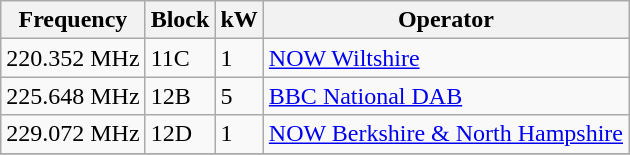<table class="wikitable sortable">
<tr>
<th>Frequency</th>
<th>Block</th>
<th>kW</th>
<th>Operator</th>
</tr>
<tr>
<td>220.352 MHz</td>
<td>11C</td>
<td>1</td>
<td><a href='#'>NOW Wiltshire</a></td>
</tr>
<tr>
<td>225.648 MHz</td>
<td>12B</td>
<td>5</td>
<td><a href='#'>BBC National DAB</a></td>
</tr>
<tr>
<td>229.072 MHz</td>
<td>12D</td>
<td>1</td>
<td><a href='#'>NOW Berkshire & North Hampshire</a></td>
</tr>
<tr>
</tr>
</table>
